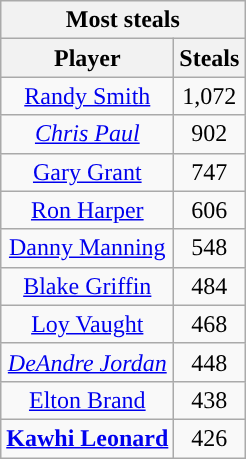<table class="wikitable sortable" style="text-align:center">
<tr>
<th colspan="2" style="text-align:center; ">Most steals</th>
</tr>
<tr>
<th style="text-align:center; ">Player</th>
<th style="text-align:center; ">Steals</th>
</tr>
<tr>
<td><a href='#'>Randy Smith</a></td>
<td>1,072</td>
</tr>
<tr>
<td><em><a href='#'>Chris Paul</a></em></td>
<td>902</td>
</tr>
<tr>
<td><a href='#'>Gary Grant</a></td>
<td>747</td>
</tr>
<tr>
<td><a href='#'>Ron Harper</a></td>
<td>606</td>
</tr>
<tr>
<td><a href='#'>Danny Manning</a></td>
<td>548</td>
</tr>
<tr>
<td><a href='#'>Blake Griffin</a></td>
<td>484</td>
</tr>
<tr>
<td><a href='#'>Loy Vaught</a></td>
<td>468</td>
</tr>
<tr>
<td><em><a href='#'>DeAndre Jordan</a></em></td>
<td>448</td>
</tr>
<tr>
<td><a href='#'>Elton Brand</a></td>
<td>438</td>
</tr>
<tr>
<td><strong><a href='#'>Kawhi Leonard</a></strong></td>
<td>426</td>
</tr>
</table>
